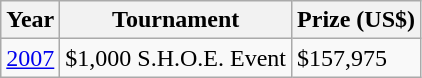<table class="wikitable">
<tr>
<th>Year</th>
<th>Tournament</th>
<th>Prize (US$)</th>
</tr>
<tr>
<td><a href='#'>2007</a></td>
<td>$1,000 S.H.O.E. Event</td>
<td>$157,975</td>
</tr>
</table>
